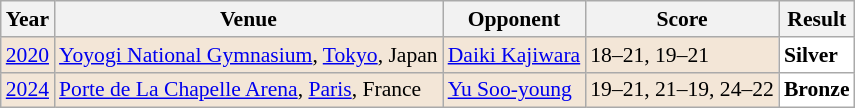<table class="sortable wikitable" style="font-size: 90%;">
<tr>
<th>Year</th>
<th>Venue</th>
<th>Opponent</th>
<th>Score</th>
<th>Result</th>
</tr>
<tr style="background:#F3E6D7">
<td align="center"><a href='#'>2020</a></td>
<td align="left"><a href='#'>Yoyogi National Gymnasium</a>, <a href='#'>Tokyo</a>, Japan</td>
<td align="left"> <a href='#'>Daiki Kajiwara</a></td>
<td align="left">18–21, 19–21</td>
<td style="text-align:left; background:white"> <strong>Silver</strong></td>
</tr>
<tr style="background:#F3E6D7">
<td align="center"><a href='#'>2024</a></td>
<td align="left"><a href='#'>Porte de La Chapelle Arena</a>, <a href='#'>Paris</a>, France</td>
<td align="left"> <a href='#'>Yu Soo-young</a></td>
<td align="left">19–21, 21–19, 24–22</td>
<td style="text-align:left; background:white"> <strong>Bronze</strong></td>
</tr>
</table>
